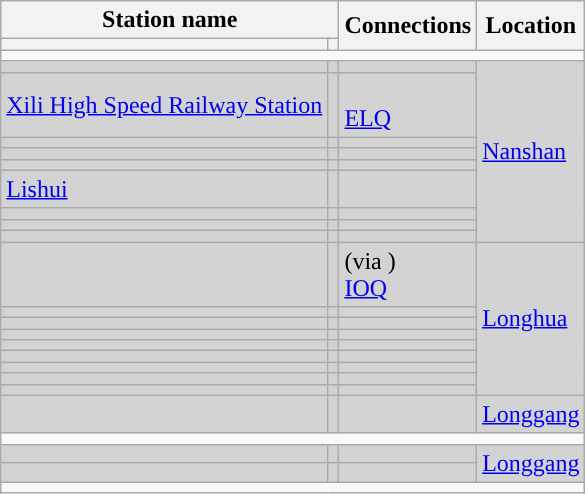<table class="wikitable">
<tr>
<th colspan="2">Station name</th>
<th rowspan="2">Connections</th>
<th rowspan="2">Location</th>
</tr>
<tr>
<th></th>
<th></th>
</tr>
<tr style="background:#">
<td colspan = "7"></td>
</tr>
<tr bgcolor="lightgrey">
<td></td>
<td></td>
<td></td>
<td rowspan=9><a href='#'>Nanshan</a></td>
</tr>
<tr bgcolor="lightgrey">
<td><a href='#'>Xili High Speed Railway Station</a></td>
<td></td>
<td>   <br> <a href='#'>ELQ</a></td>
</tr>
<tr bgcolor="lightgrey">
<td></td>
<td></td>
<td></td>
</tr>
<tr bgcolor="lightgrey">
<td></td>
<td></td>
<td> </td>
</tr>
<tr bgcolor="lightgrey">
<td></td>
<td></td>
<td></td>
</tr>
<tr bgcolor="lightgrey">
<td><a href='#'>Lishui</a></td>
<td></td>
<td></td>
</tr>
<tr bgcolor="lightgrey">
<td></td>
<td></td>
<td></td>
</tr>
<tr bgcolor="lightgrey">
<td></td>
<td></td>
<td></td>
</tr>
<tr bgcolor="lightgrey">
<td></td>
<td></td>
<td></td>
</tr>
<tr bgcolor="lightgrey">
<td></td>
<td></td>
<td>   (via )<br>   <a href='#'>IOQ</a></td>
<td rowspan=9><a href='#'>Longhua</a></td>
</tr>
<tr bgcolor="lightgrey">
<td></td>
<td></td>
<td></td>
</tr>
<tr bgcolor="lightgrey">
<td></td>
<td></td>
<td></td>
</tr>
<tr bgcolor="lightgrey">
<td></td>
<td></td>
<td></td>
</tr>
<tr bgcolor="lightgrey">
<td></td>
<td></td>
<td></td>
</tr>
<tr bgcolor="lightgrey">
<td></td>
<td></td>
<td></td>
</tr>
<tr bgcolor="lightgrey">
<td></td>
<td></td>
<td></td>
</tr>
<tr bgcolor="lightgrey">
<td></td>
<td></td>
<td></td>
</tr>
<tr bgcolor="lightgrey">
<td></td>
<td></td>
<td></td>
</tr>
<tr bgcolor="lightgrey">
<td></td>
<td></td>
<td></td>
<td><a href='#'>Longgang</a></td>
</tr>
<tr style="background:#">
<td colspan="4"></td>
</tr>
<tr bgcolor="lightgrey">
<td></td>
<td></td>
<td></td>
<td rowspan=2><a href='#'>Longgang</a></td>
</tr>
<tr bgcolor="lightgrey">
<td></td>
<td></td>
<td></td>
</tr>
<tr style="background:#">
<td colspan = "7"></td>
</tr>
</table>
